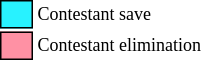<table class="toccolours" style="font-size: 75%; white-space: nowrap;">
<tr>
<td style="background:#28f2ff; border: 1px solid black;">      </td>
<td>Contestant save</td>
</tr>
<tr>
<td style="background:#FF91A4; border: 1px solid black;">      </td>
<td>Contestant elimination</td>
</tr>
</table>
